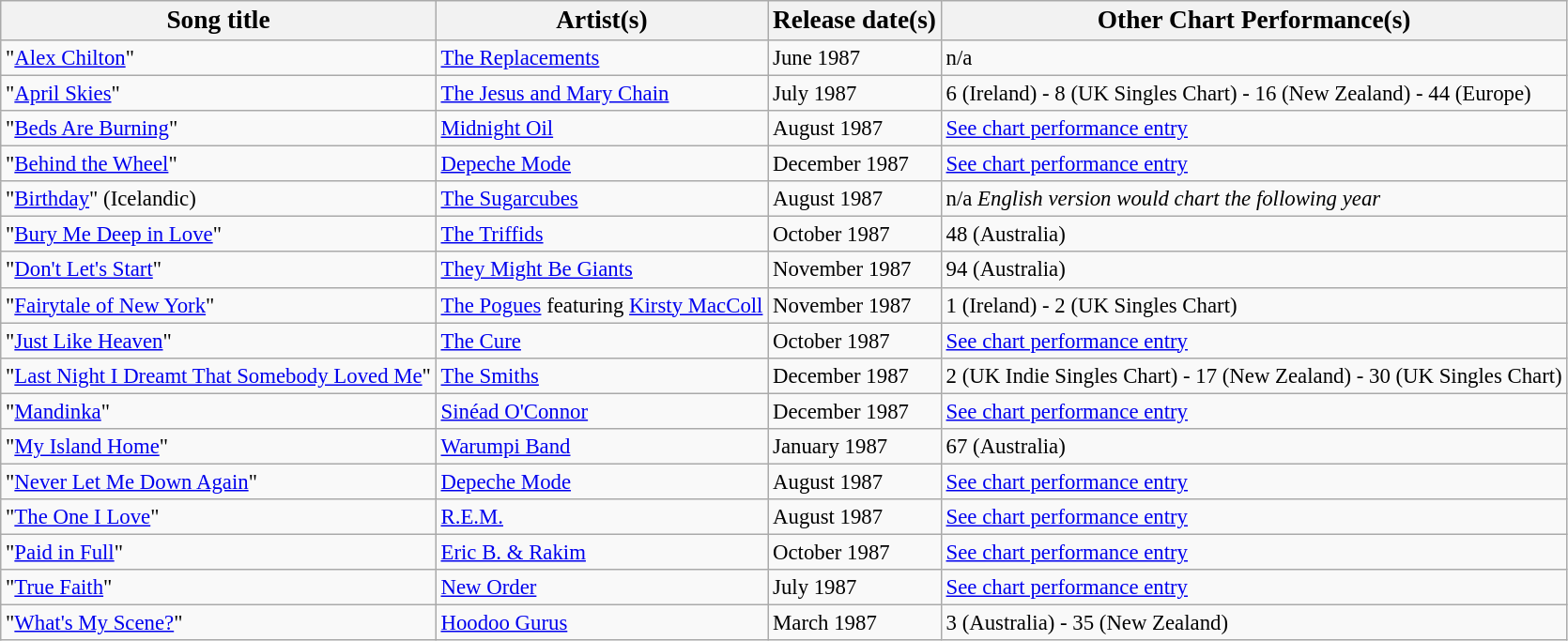<table class="wikitable sortable" style="font-size:95%;">
<tr>
<th><big>Song title</big></th>
<th><big>Artist(s)</big></th>
<th><big>Release date(s)</big></th>
<th><big>Other Chart Performance(s)</big></th>
</tr>
<tr>
<td>"<a href='#'>Alex Chilton</a>"</td>
<td><a href='#'>The Replacements</a></td>
<td>June 1987</td>
<td>n/a</td>
</tr>
<tr>
<td>"<a href='#'>April Skies</a>"</td>
<td><a href='#'>The Jesus and Mary Chain</a></td>
<td>July 1987</td>
<td>6 (Ireland) - 8 (UK Singles Chart) - 16 (New Zealand) - 44 (Europe)</td>
</tr>
<tr>
<td>"<a href='#'>Beds Are Burning</a>"</td>
<td><a href='#'>Midnight Oil</a></td>
<td>August 1987</td>
<td><a href='#'>See chart performance entry</a></td>
</tr>
<tr>
<td>"<a href='#'>Behind the Wheel</a>"</td>
<td><a href='#'>Depeche Mode</a></td>
<td>December 1987</td>
<td><a href='#'>See chart performance entry</a></td>
</tr>
<tr>
<td>"<a href='#'>Birthday</a>" (Icelandic)</td>
<td><a href='#'>The Sugarcubes</a></td>
<td>August 1987</td>
<td>n/a <em>English version would chart the following year</em></td>
</tr>
<tr>
<td>"<a href='#'>Bury Me Deep in Love</a>"</td>
<td><a href='#'>The Triffids</a></td>
<td>October 1987</td>
<td>48 (Australia)</td>
</tr>
<tr>
<td>"<a href='#'>Don't Let's Start</a>"</td>
<td><a href='#'>They Might Be Giants</a></td>
<td>November 1987</td>
<td>94 (Australia)</td>
</tr>
<tr>
<td>"<a href='#'>Fairytale of New York</a>"</td>
<td><a href='#'>The Pogues</a> featuring <a href='#'>Kirsty MacColl</a></td>
<td>November 1987</td>
<td>1 (Ireland) - 2 (UK Singles Chart)</td>
</tr>
<tr>
<td>"<a href='#'>Just Like Heaven</a>"</td>
<td><a href='#'>The Cure</a></td>
<td>October 1987</td>
<td><a href='#'>See chart performance entry</a></td>
</tr>
<tr>
<td>"<a href='#'>Last Night I Dreamt That Somebody Loved Me</a>"</td>
<td><a href='#'>The Smiths</a></td>
<td>December 1987</td>
<td>2 (UK Indie Singles Chart) - 17 (New Zealand) - 30 (UK Singles Chart)</td>
</tr>
<tr>
<td>"<a href='#'>Mandinka</a>"</td>
<td><a href='#'>Sinéad O'Connor</a></td>
<td>December 1987</td>
<td><a href='#'>See chart performance entry</a></td>
</tr>
<tr>
<td>"<a href='#'>My Island Home</a>"</td>
<td><a href='#'>Warumpi Band</a></td>
<td>January 1987</td>
<td>67 (Australia)</td>
</tr>
<tr>
<td>"<a href='#'>Never Let Me Down Again</a>"</td>
<td><a href='#'>Depeche Mode</a></td>
<td>August 1987</td>
<td><a href='#'>See chart performance entry</a></td>
</tr>
<tr>
<td>"<a href='#'>The One I Love</a>"</td>
<td><a href='#'>R.E.M.</a></td>
<td>August 1987</td>
<td><a href='#'>See chart performance entry</a></td>
</tr>
<tr>
<td>"<a href='#'>Paid in Full</a>"</td>
<td><a href='#'>Eric B. & Rakim</a></td>
<td>October 1987</td>
<td><a href='#'>See chart performance entry</a></td>
</tr>
<tr>
<td>"<a href='#'>True Faith</a>"</td>
<td><a href='#'>New Order</a></td>
<td>July 1987</td>
<td><a href='#'>See chart performance entry</a></td>
</tr>
<tr>
<td>"<a href='#'>What's My Scene?</a>"</td>
<td><a href='#'>Hoodoo Gurus</a></td>
<td>March 1987</td>
<td>3 (Australia) - 35 (New Zealand)</td>
</tr>
</table>
